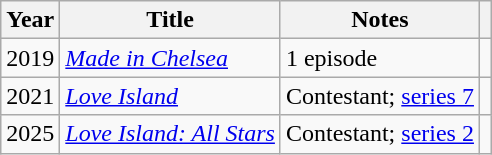<table class="wikitable">
<tr>
<th>Year</th>
<th>Title</th>
<th>Notes</th>
<th></th>
</tr>
<tr>
<td>2019</td>
<td><em><a href='#'>Made in Chelsea</a></em></td>
<td>1 episode</td>
<td align="center"></td>
</tr>
<tr>
<td>2021</td>
<td><em><a href='#'>Love Island</a></em></td>
<td>Contestant; <a href='#'>series 7</a></td>
<td align="center"></td>
</tr>
<tr>
<td>2025</td>
<td><em><a href='#'>Love Island: All Stars</a></em></td>
<td>Contestant; <a href='#'>series 2</a></td>
<td align="center"></td>
</tr>
</table>
